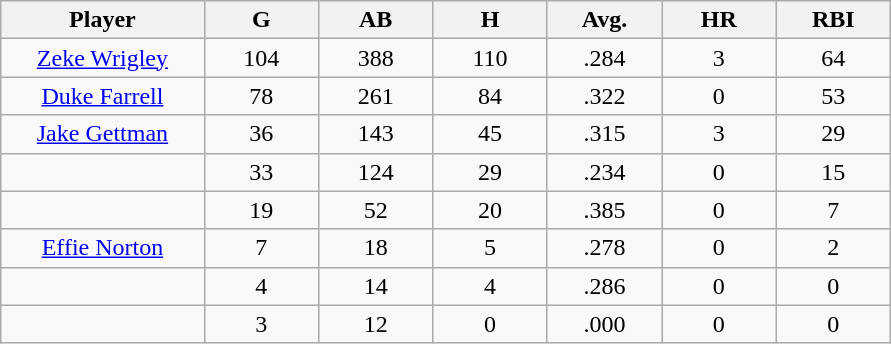<table class="wikitable sortable">
<tr>
<th bgcolor="#DDDDFF" width="16%">Player</th>
<th bgcolor="#DDDDFF" width="9%">G</th>
<th bgcolor="#DDDDFF" width="9%">AB</th>
<th bgcolor="#DDDDFF" width="9%">H</th>
<th bgcolor="#DDDDFF" width="9%">Avg.</th>
<th bgcolor="#DDDDFF" width="9%">HR</th>
<th bgcolor="#DDDDFF" width="9%">RBI</th>
</tr>
<tr align="center">
<td><a href='#'>Zeke Wrigley</a></td>
<td>104</td>
<td>388</td>
<td>110</td>
<td>.284</td>
<td>3</td>
<td>64</td>
</tr>
<tr align=center>
<td><a href='#'>Duke Farrell</a></td>
<td>78</td>
<td>261</td>
<td>84</td>
<td>.322</td>
<td>0</td>
<td>53</td>
</tr>
<tr align=center>
<td><a href='#'>Jake Gettman</a></td>
<td>36</td>
<td>143</td>
<td>45</td>
<td>.315</td>
<td>3</td>
<td>29</td>
</tr>
<tr align=center>
<td></td>
<td>33</td>
<td>124</td>
<td>29</td>
<td>.234</td>
<td>0</td>
<td>15</td>
</tr>
<tr align="center">
<td></td>
<td>19</td>
<td>52</td>
<td>20</td>
<td>.385</td>
<td>0</td>
<td>7</td>
</tr>
<tr align="center">
<td><a href='#'>Effie Norton</a></td>
<td>7</td>
<td>18</td>
<td>5</td>
<td>.278</td>
<td>0</td>
<td>2</td>
</tr>
<tr align=center>
<td></td>
<td>4</td>
<td>14</td>
<td>4</td>
<td>.286</td>
<td>0</td>
<td>0</td>
</tr>
<tr align="center">
<td></td>
<td>3</td>
<td>12</td>
<td>0</td>
<td>.000</td>
<td>0</td>
<td>0</td>
</tr>
</table>
